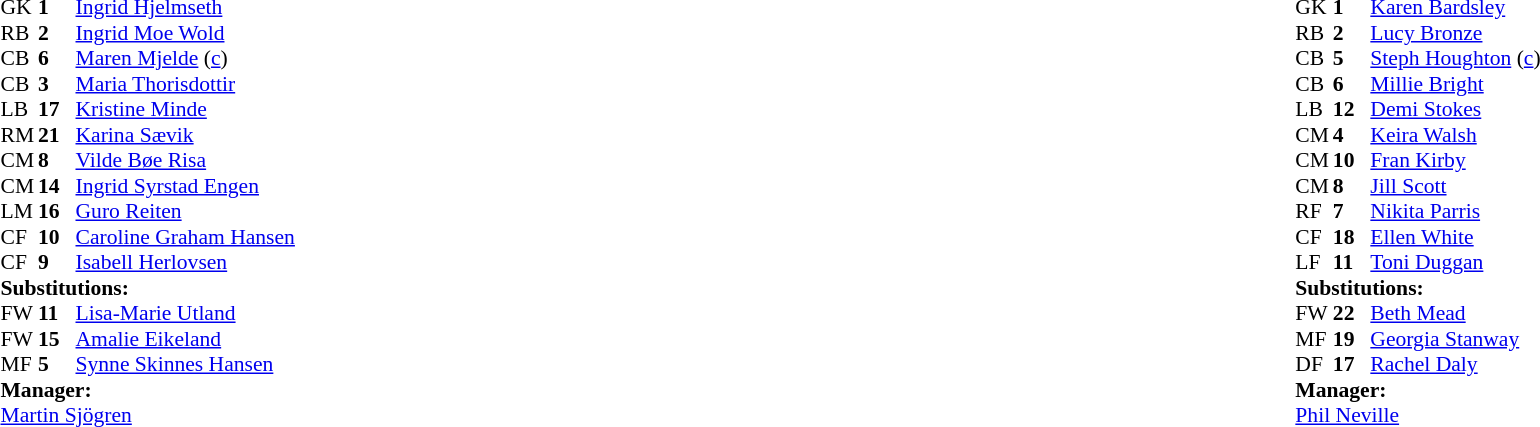<table width="100%">
<tr>
<td valign="top" width="40%"><br><table style="font-size:90%" cellspacing="0" cellpadding="0">
<tr>
<th width=25></th>
<th width=25></th>
</tr>
<tr>
<td>GK</td>
<td><strong>1</strong></td>
<td><a href='#'>Ingrid Hjelmseth</a></td>
</tr>
<tr>
<td>RB</td>
<td><strong>2</strong></td>
<td><a href='#'>Ingrid Moe Wold</a></td>
<td></td>
<td></td>
</tr>
<tr>
<td>CB</td>
<td><strong>6</strong></td>
<td><a href='#'>Maren Mjelde</a> (<a href='#'>c</a>)</td>
</tr>
<tr>
<td>CB</td>
<td><strong>3</strong></td>
<td><a href='#'>Maria Thorisdottir</a></td>
<td></td>
</tr>
<tr>
<td>LB</td>
<td><strong>17</strong></td>
<td><a href='#'>Kristine Minde</a></td>
</tr>
<tr>
<td>RM</td>
<td><strong>21</strong></td>
<td><a href='#'>Karina Sævik</a></td>
<td></td>
<td></td>
</tr>
<tr>
<td>CM</td>
<td><strong>8</strong></td>
<td><a href='#'>Vilde Bøe Risa</a></td>
</tr>
<tr>
<td>CM</td>
<td><strong>14</strong></td>
<td><a href='#'>Ingrid Syrstad Engen</a></td>
</tr>
<tr>
<td>LM</td>
<td><strong>16</strong></td>
<td><a href='#'>Guro Reiten</a></td>
<td></td>
<td></td>
</tr>
<tr>
<td>CF</td>
<td><strong>10</strong></td>
<td><a href='#'>Caroline Graham Hansen</a></td>
</tr>
<tr>
<td>CF</td>
<td><strong>9</strong></td>
<td><a href='#'>Isabell Herlovsen</a></td>
</tr>
<tr>
<td colspan=3><strong>Substitutions:</strong></td>
</tr>
<tr>
<td>FW</td>
<td><strong>11</strong></td>
<td><a href='#'>Lisa-Marie Utland</a></td>
<td></td>
<td></td>
</tr>
<tr>
<td>FW</td>
<td><strong>15</strong></td>
<td><a href='#'>Amalie Eikeland</a></td>
<td></td>
<td></td>
</tr>
<tr>
<td>MF</td>
<td><strong>5</strong></td>
<td><a href='#'>Synne Skinnes Hansen</a></td>
<td></td>
<td></td>
</tr>
<tr>
<td colspan=3><strong>Manager:</strong></td>
</tr>
<tr>
<td colspan=3> <a href='#'>Martin Sjögren</a></td>
</tr>
</table>
</td>
<td valign="top"></td>
<td valign="top" width="50%"><br><table style="font-size:90%; margin:auto" cellspacing="0" cellpadding="0">
<tr>
<th width=25></th>
<th width=25></th>
</tr>
<tr>
<td>GK</td>
<td><strong>1</strong></td>
<td><a href='#'>Karen Bardsley</a></td>
</tr>
<tr>
<td>RB</td>
<td><strong>2</strong></td>
<td><a href='#'>Lucy Bronze</a></td>
</tr>
<tr>
<td>CB</td>
<td><strong>5</strong></td>
<td><a href='#'>Steph Houghton</a> (<a href='#'>c</a>)</td>
</tr>
<tr>
<td>CB</td>
<td><strong>6</strong></td>
<td><a href='#'>Millie Bright</a></td>
</tr>
<tr>
<td>LB</td>
<td><strong>12</strong></td>
<td><a href='#'>Demi Stokes</a></td>
</tr>
<tr>
<td>CM</td>
<td><strong>4</strong></td>
<td><a href='#'>Keira Walsh</a></td>
</tr>
<tr>
<td>CM</td>
<td><strong>10</strong></td>
<td><a href='#'>Fran Kirby</a></td>
<td></td>
<td></td>
</tr>
<tr>
<td>CM</td>
<td><strong>8</strong></td>
<td><a href='#'>Jill Scott</a></td>
</tr>
<tr>
<td>RF</td>
<td><strong>7</strong></td>
<td><a href='#'>Nikita Parris</a></td>
<td></td>
<td></td>
</tr>
<tr>
<td>CF</td>
<td><strong>18</strong></td>
<td><a href='#'>Ellen White</a></td>
</tr>
<tr>
<td>LF</td>
<td><strong>11</strong></td>
<td><a href='#'>Toni Duggan</a></td>
<td></td>
<td></td>
</tr>
<tr>
<td colspan=3><strong>Substitutions:</strong></td>
</tr>
<tr>
<td>FW</td>
<td><strong>22</strong></td>
<td><a href='#'>Beth Mead</a></td>
<td></td>
<td></td>
</tr>
<tr>
<td>MF</td>
<td><strong>19</strong></td>
<td><a href='#'>Georgia Stanway</a></td>
<td></td>
<td></td>
</tr>
<tr>
<td>DF</td>
<td><strong>17</strong></td>
<td><a href='#'>Rachel Daly</a></td>
<td></td>
<td></td>
</tr>
<tr>
<td colspan=3><strong>Manager:</strong></td>
</tr>
<tr>
<td colspan=3><a href='#'>Phil Neville</a></td>
</tr>
</table>
</td>
</tr>
</table>
